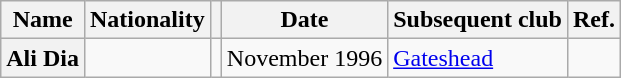<table class="wikitable plainrowheaders">
<tr>
<th scope="col">Name</th>
<th scope="col">Nationality</th>
<th scope="col"></th>
<th scope="col">Date</th>
<th scope="col">Subsequent club</th>
<th scope="col">Ref.</th>
</tr>
<tr>
<th scope="row">Ali Dia</th>
<td></td>
<td align="center"></td>
<td>November 1996</td>
<td> <a href='#'>Gateshead</a></td>
<td align="center"></td>
</tr>
</table>
